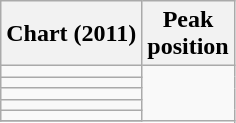<table class="wikitable sortable plainrowheaders">
<tr>
<th>Chart (2011)</th>
<th>Peak<br>position</th>
</tr>
<tr>
<td></td>
</tr>
<tr>
<td></td>
</tr>
<tr>
<td></td>
</tr>
<tr>
<td></td>
</tr>
<tr>
<td></td>
</tr>
<tr>
</tr>
</table>
